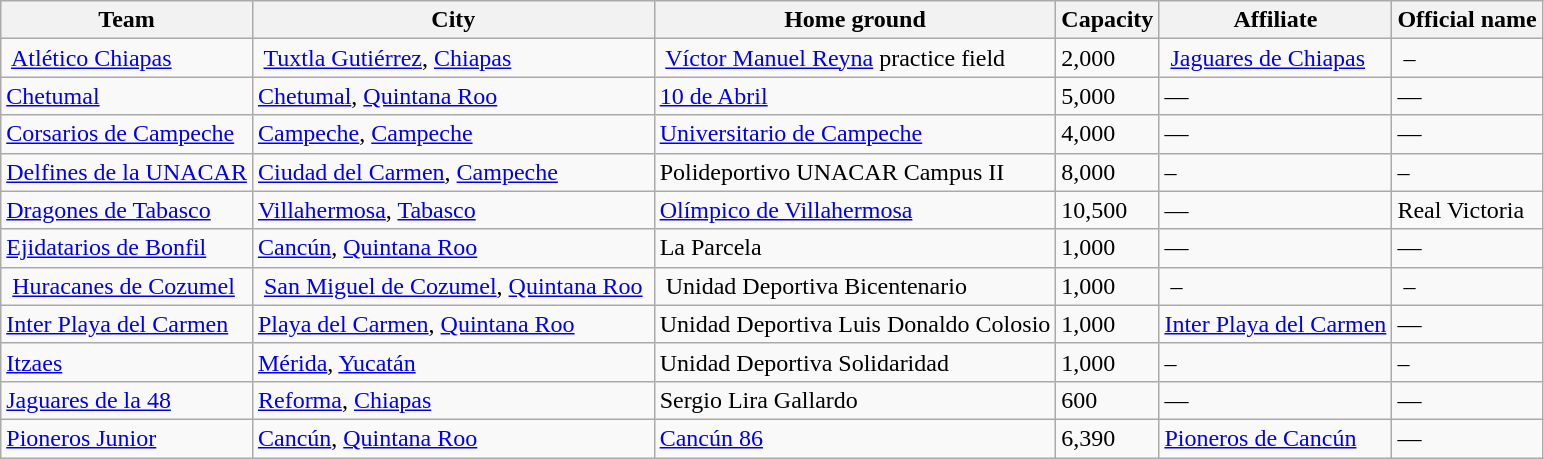<table class="wikitable sortable">
<tr>
<th>Team</th>
<th>City</th>
<th>Home ground</th>
<th>Capacity</th>
<th>Affiliate</th>
<th>Official name</th>
</tr>
<tr>
<td> <a href='#'>Atlético Chiapas</a> </td>
<td> <a href='#'>Tuxtla Gutiérrez</a>, <a href='#'>Chiapas</a> </td>
<td> <a href='#'>Víctor Manuel Reyna</a> practice field </td>
<td>2,000</td>
<td> <a href='#'>Jaguares de Chiapas</a> </td>
<td> –</td>
</tr>
<tr>
<td><a href='#'>Chetumal</a></td>
<td><a href='#'>Chetumal</a>, <a href='#'>Quintana Roo</a></td>
<td><a href='#'>10 de Abril</a></td>
<td>5,000</td>
<td>—</td>
<td>—</td>
</tr>
<tr>
<td><a href='#'>Corsarios de Campeche</a></td>
<td><a href='#'>Campeche</a>, <a href='#'>Campeche</a></td>
<td><a href='#'>Universitario de Campeche</a></td>
<td>4,000</td>
<td>—</td>
<td>—</td>
</tr>
<tr>
<td><a href='#'>Delfines de la UNACAR</a></td>
<td><a href='#'>Ciudad del Carmen</a>, <a href='#'>Campeche</a></td>
<td>Polideportivo UNACAR Campus II</td>
<td>8,000</td>
<td>–</td>
<td>–</td>
</tr>
<tr>
<td><a href='#'>Dragones de Tabasco</a></td>
<td><a href='#'>Villahermosa</a>, <a href='#'>Tabasco</a></td>
<td><a href='#'>Olímpico de Villahermosa</a></td>
<td>10,500</td>
<td>—</td>
<td>Real Victoria</td>
</tr>
<tr>
<td><a href='#'>Ejidatarios de Bonfil</a></td>
<td><a href='#'>Cancún</a>, <a href='#'>Quintana Roo</a></td>
<td>La Parcela</td>
<td>1,000</td>
<td>—</td>
<td>—</td>
</tr>
<tr>
<td> <a href='#'>Huracanes de Cozumel</a> </td>
<td> <a href='#'>San Miguel de Cozumel</a>, <a href='#'>Quintana Roo</a> </td>
<td> Unidad Deportiva Bicentenario</td>
<td>1,000</td>
<td> – </td>
<td> –</td>
</tr>
<tr>
<td><a href='#'>Inter Playa del Carmen</a></td>
<td><a href='#'>Playa del Carmen</a>, <a href='#'>Quintana Roo</a></td>
<td>Unidad Deportiva Luis Donaldo Colosio</td>
<td>1,000</td>
<td><a href='#'>Inter Playa del Carmen</a></td>
<td>—</td>
</tr>
<tr>
<td><a href='#'>Itzaes</a></td>
<td><a href='#'>Mérida</a>, <a href='#'>Yucatán</a></td>
<td>Unidad Deportiva Solidaridad</td>
<td>1,000</td>
<td>–</td>
<td>–</td>
</tr>
<tr>
<td><a href='#'>Jaguares de la 48</a></td>
<td><a href='#'>Reforma</a>, <a href='#'>Chiapas</a></td>
<td>Sergio Lira Gallardo</td>
<td>600</td>
<td>—</td>
<td>—</td>
</tr>
<tr>
<td><a href='#'>Pioneros Junior</a></td>
<td><a href='#'>Cancún</a>, <a href='#'>Quintana Roo</a></td>
<td><a href='#'>Cancún 86</a></td>
<td>6,390</td>
<td><a href='#'>Pioneros de Cancún</a></td>
<td>—</td>
</tr>
</table>
